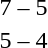<table style="text-align:center">
<tr>
<th width=200></th>
<th width=100></th>
<th width=200></th>
</tr>
<tr>
<td align=right><strong></strong></td>
<td>7 – 5</td>
<td align=left></td>
</tr>
<tr>
<td align=right><strong></strong></td>
<td>5 – 4</td>
<td align=left></td>
</tr>
</table>
